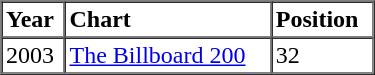<table border=1 cellspacing=0 cellpadding=2 width="250px">
<tr>
<th align="left">Year</th>
<th align="left">Chart</th>
<th align="left">Position</th>
</tr>
<tr>
<td align="left">2003</td>
<td align="left"><a href='#'>The Billboard 200</a></td>
<td align="left">32</td>
</tr>
<tr>
</tr>
</table>
